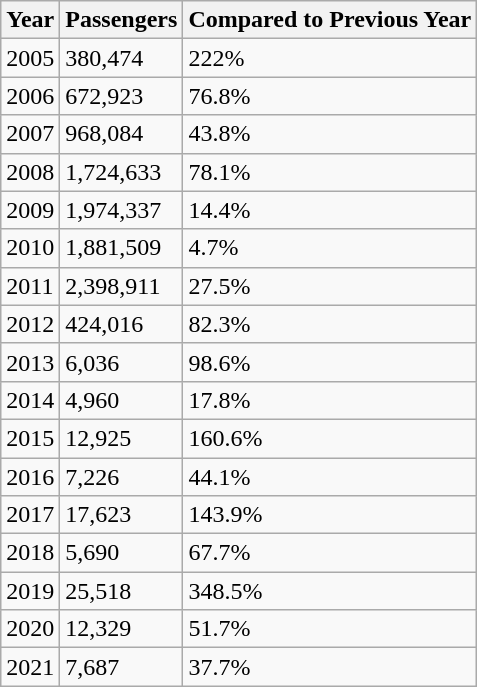<table class="wikitable sortable">
<tr>
<th>Year</th>
<th>Passengers</th>
<th>Compared to Previous Year</th>
</tr>
<tr>
<td>2005</td>
<td>380,474</td>
<td data-sort-value="222"> 222%</td>
</tr>
<tr>
<td>2006</td>
<td>672,923</td>
<td data-sort-value="76.8"> 76.8%</td>
</tr>
<tr>
<td>2007</td>
<td>968,084</td>
<td data-sort-value="43.8"> 43.8%</td>
</tr>
<tr>
<td>2008</td>
<td>1,724,633</td>
<td data-sort-value="78.1"> 78.1%</td>
</tr>
<tr>
<td>2009</td>
<td>1,974,337</td>
<td data-sort-value="14.4"> 14.4%</td>
</tr>
<tr>
<td>2010</td>
<td>1,881,509</td>
<td data-sort-value="-4.7"> 4.7%</td>
</tr>
<tr>
<td>2011</td>
<td>2,398,911</td>
<td data-sort-value="27.5"> 27.5%</td>
</tr>
<tr>
<td>2012</td>
<td>424,016</td>
<td data-sort-value="-82.3"> 82.3%</td>
</tr>
<tr>
<td>2013</td>
<td>6,036</td>
<td data-sort-value="-98.6"> 98.6%</td>
</tr>
<tr>
<td>2014</td>
<td>4,960</td>
<td data-sort-value="-17.8"> 17.8%</td>
</tr>
<tr>
<td>2015</td>
<td>12,925</td>
<td data-sort-value="160.6"> 160.6%</td>
</tr>
<tr>
<td>2016</td>
<td>7,226</td>
<td data-sort-value="-44.1"> 44.1%</td>
</tr>
<tr>
<td>2017</td>
<td>17,623</td>
<td data-sort-value="143.9"> 143.9%</td>
</tr>
<tr>
<td>2018</td>
<td>5,690</td>
<td data-sort-value="-67.7"> 67.7%</td>
</tr>
<tr>
<td>2019</td>
<td>25,518</td>
<td data-sort-value="348.5"> 348.5%</td>
</tr>
<tr>
<td>2020</td>
<td>12,329</td>
<td data-sort-value="-51.7"> 51.7%</td>
</tr>
<tr>
<td>2021</td>
<td>7,687</td>
<td data-sort-value="-37.7"> 37.7%</td>
</tr>
</table>
